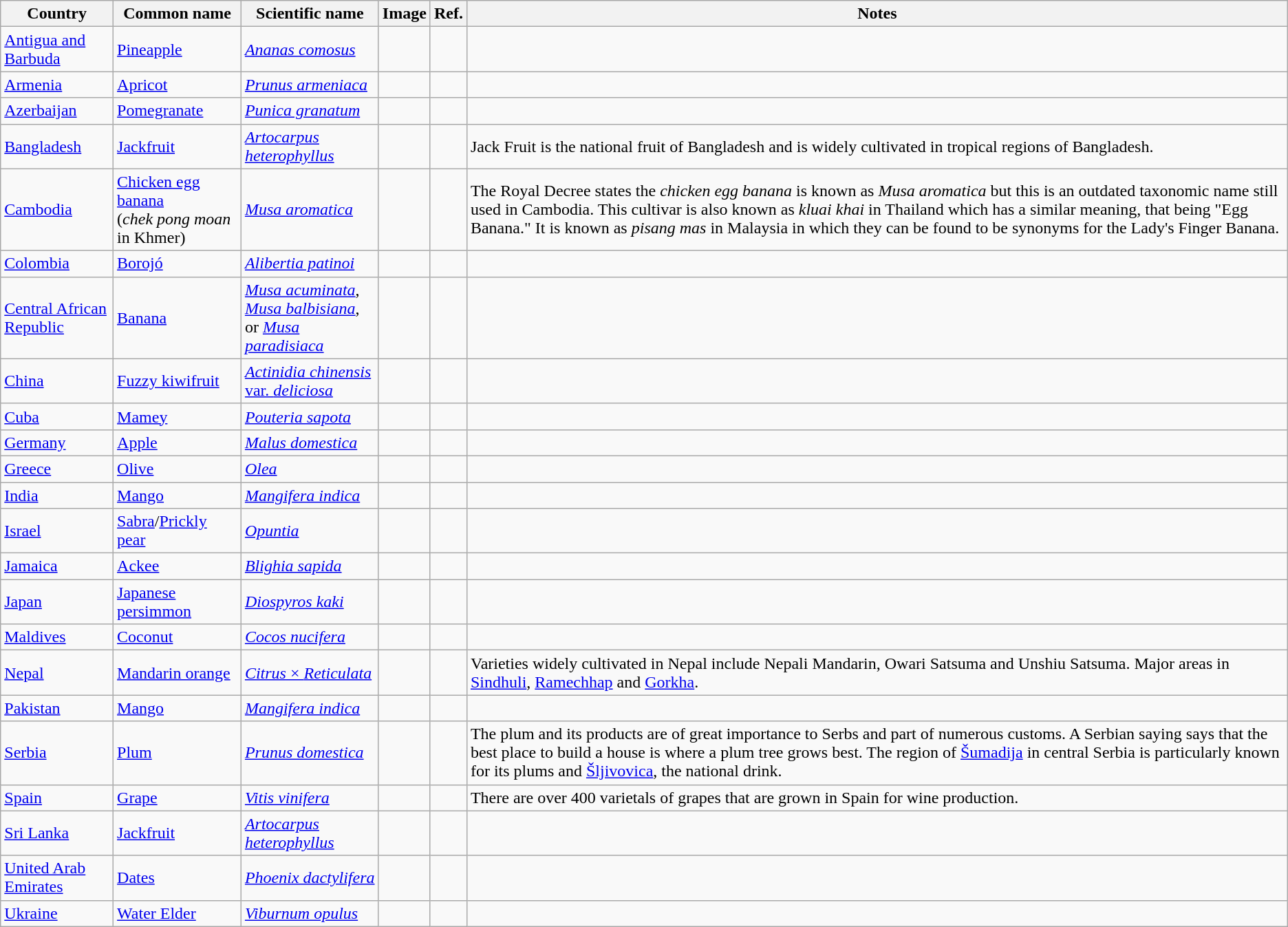<table class="wikitable">
<tr>
<th>Country</th>
<th>Common name</th>
<th>Scientific name</th>
<th>Image</th>
<th>Ref.</th>
<th>Notes</th>
</tr>
<tr>
<td><a href='#'>Antigua and Barbuda</a></td>
<td><a href='#'>Pineapple</a></td>
<td><em><a href='#'>Ananas comosus</a></em></td>
<td></td>
<td></td>
<td></td>
</tr>
<tr>
<td><a href='#'>Armenia</a></td>
<td><a href='#'>Apricot</a></td>
<td><em><a href='#'>Prunus armeniaca</a></em></td>
<td></td>
<td></td>
<td></td>
</tr>
<tr>
<td><a href='#'>Azerbaijan</a></td>
<td><a href='#'>Pomegranate</a></td>
<td><em><a href='#'>Punica granatum</a></em></td>
<td></td>
<td></td>
<td></td>
</tr>
<tr>
<td><a href='#'>Bangladesh</a></td>
<td><a href='#'>Jackfruit</a></td>
<td><em><a href='#'>Artocarpus heterophyllus</a></em></td>
<td></td>
<td></td>
<td>Jack Fruit is the national fruit of Bangladesh and is widely cultivated in tropical regions of Bangladesh.</td>
</tr>
<tr>
<td><a href='#'>Cambodia</a></td>
<td><a href='#'>Chicken egg banana</a><br>(<em>chek pong moan</em> in Khmer)</td>
<td><em><a href='#'>Musa aromatica</a></em></td>
<td></td>
<td></td>
<td>The Royal Decree states the <em>chicken egg banana</em> is known as <em>Musa aromatica</em> but this is an outdated taxonomic name still used in Cambodia. This cultivar is also known as <em>kluai khai</em> in Thailand which has a similar meaning, that being "Egg Banana." It is known as <em>pisang mas</em> in Malaysia in which they can be found to be synonyms for the Lady's Finger Banana.</td>
</tr>
<tr>
<td><a href='#'>Colombia</a></td>
<td><a href='#'>Borojó</a></td>
<td><em><a href='#'>Alibertia patinoi</a></em></td>
<td></td>
<td></td>
<td></td>
</tr>
<tr>
<td><a href='#'>Central African Republic</a></td>
<td><a href='#'>Banana</a></td>
<td><em><a href='#'>Musa acuminata</a></em>,<br><em><a href='#'>Musa balbisiana</a></em>,<br>or <em><a href='#'>Musa paradisiaca</a></em></td>
<td></td>
<td></td>
<td></td>
</tr>
<tr>
<td><a href='#'>China</a></td>
<td><a href='#'>Fuzzy kiwifruit</a></td>
<td><a href='#'><em>Actinidia chinensis</em> var. <em>deliciosa</em></a></td>
<td></td>
<td></td>
<td></td>
</tr>
<tr>
<td><a href='#'>Cuba</a></td>
<td><a href='#'>Mamey</a></td>
<td><em><a href='#'>Pouteria sapota</a></em></td>
<td></td>
<td></td>
<td></td>
</tr>
<tr>
<td><a href='#'>Germany</a></td>
<td><a href='#'>Apple</a></td>
<td><em><a href='#'>Malus domestica</a></em></td>
<td></td>
<td></td>
<td></td>
</tr>
<tr>
<td><a href='#'>Greece</a></td>
<td><a href='#'>Olive</a></td>
<td><em><a href='#'>Olea</a></em></td>
<td></td>
<td></td>
<td></td>
</tr>
<tr>
<td><a href='#'>India</a></td>
<td><a href='#'>Mango</a></td>
<td><em><a href='#'>Mangifera indica</a></em></td>
<td></td>
<td></td>
<td></td>
</tr>
<tr>
<td><a href='#'>Israel</a></td>
<td><a href='#'>Sabra</a>/<a href='#'>Prickly pear</a></td>
<td><em><a href='#'>Opuntia</a></em></td>
<td></td>
<td></td>
<td></td>
</tr>
<tr>
<td><a href='#'>Jamaica</a></td>
<td><a href='#'>Ackee</a></td>
<td><em><a href='#'>Blighia sapida</a> </em></td>
<td></td>
<td></td>
<td></td>
</tr>
<tr>
<td><a href='#'>Japan</a></td>
<td><a href='#'>Japanese persimmon</a></td>
<td><em><a href='#'>Diospyros kaki</a></em></td>
<td></td>
<td></td>
<td></td>
</tr>
<tr>
<td><a href='#'>Maldives</a></td>
<td><a href='#'>Coconut</a></td>
<td><a href='#'><em>Cocos nucifera</em></a></td>
<td></td>
<td></td>
<td></td>
</tr>
<tr>
<td><a href='#'>Nepal</a></td>
<td><a href='#'>Mandarin orange</a></td>
<td><a href='#'><em>Citrus</em> × <em>Reticulata</em></a></td>
<td></td>
<td></td>
<td>Varieties widely cultivated in Nepal include Nepali Mandarin, Owari Satsuma and Unshiu Satsuma. Major areas in <a href='#'>Sindhuli</a>, <a href='#'>Ramechhap</a> and <a href='#'>Gorkha</a>.</td>
</tr>
<tr>
<td><a href='#'>Pakistan</a></td>
<td><a href='#'>Mango</a></td>
<td><em><a href='#'>Mangifera indica</a></em></td>
<td></td>
<td></td>
<td></td>
</tr>
<tr>
<td><a href='#'>Serbia</a></td>
<td><a href='#'>Plum</a></td>
<td><em><a href='#'>Prunus domestica</a></em></td>
<td></td>
<td></td>
<td>The plum and its products are of great importance to Serbs and part of numerous customs. A Serbian saying says that the best place to build a house is where a plum tree grows best. The region of <a href='#'>Šumadija</a> in central Serbia is particularly known for its plums and <a href='#'>Šljivovica</a>, the national drink.</td>
</tr>
<tr>
<td><a href='#'>Spain</a></td>
<td><a href='#'>Grape</a></td>
<td><em><a href='#'>Vitis vinifera</a></em></td>
<td></td>
<td></td>
<td>There are over 400 varietals of grapes that are grown in Spain for wine production.</td>
</tr>
<tr>
<td><a href='#'>Sri Lanka</a></td>
<td><a href='#'>Jackfruit</a></td>
<td><em><a href='#'>Artocarpus heterophyllus</a></em></td>
<td></td>
<td></td>
<td></td>
</tr>
<tr>
<td><a href='#'>United Arab Emirates</a></td>
<td><a href='#'>Dates</a></td>
<td><em><a href='#'>Phoenix dactylifera</a></em></td>
<td></td>
<td></td>
<td></td>
</tr>
<tr>
<td><a href='#'>Ukraine</a></td>
<td><a href='#'>Water Elder</a></td>
<td><em><a href='#'>Viburnum opulus</a></em></td>
<td></td>
<td></td>
<td></td>
</tr>
</table>
